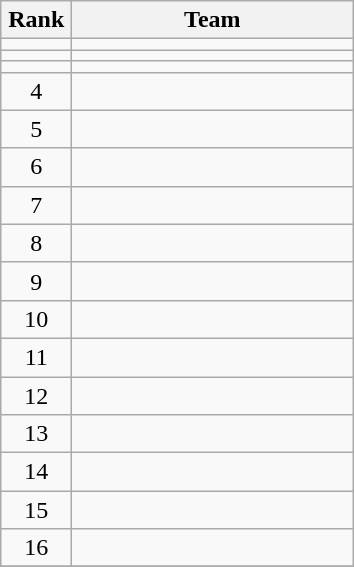<table class="wikitable" style="text-align: center;">
<tr>
<th width=40>Rank</th>
<th width=180>Team</th>
</tr>
<tr align=center>
<td></td>
<td style="text-align:left;"></td>
</tr>
<tr align=center>
<td></td>
<td style="text-align:left;"></td>
</tr>
<tr align=center>
<td></td>
<td style="text-align:left;"></td>
</tr>
<tr align=center>
<td>4</td>
<td style="text-align:left;"></td>
</tr>
<tr align=center>
<td>5</td>
<td style="text-align:left;"></td>
</tr>
<tr align=center>
<td>6</td>
<td style="text-align:left;"></td>
</tr>
<tr align=center>
<td>7</td>
<td style="text-align:left;"></td>
</tr>
<tr align=center>
<td>8</td>
<td style="text-align:left;"></td>
</tr>
<tr align=center>
<td>9</td>
<td style="text-align:left;"></td>
</tr>
<tr align=center>
<td>10</td>
<td style="text-align:left;"></td>
</tr>
<tr align=center>
<td>11</td>
<td style="text-align:left;"></td>
</tr>
<tr align=center>
<td>12</td>
<td style="text-align:left;"></td>
</tr>
<tr align=center>
<td>13</td>
<td style="text-align:left;"></td>
</tr>
<tr align=center>
<td>14</td>
<td style="text-align:left;"></td>
</tr>
<tr align=center>
<td>15</td>
<td style="text-align:left;"></td>
</tr>
<tr align=center>
<td>16</td>
<td style="text-align:left;"></td>
</tr>
<tr align=center>
</tr>
</table>
